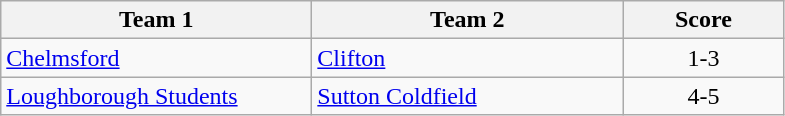<table class="wikitable" style="font-size: 100%">
<tr>
<th width=200>Team 1</th>
<th width=200>Team 2</th>
<th width=100>Score</th>
</tr>
<tr>
<td><a href='#'>Chelmsford</a></td>
<td><a href='#'>Clifton</a></td>
<td align=center>1-3</td>
</tr>
<tr>
<td><a href='#'>Loughborough Students</a></td>
<td><a href='#'>Sutton Coldfield</a></td>
<td align=center>4-5</td>
</tr>
</table>
